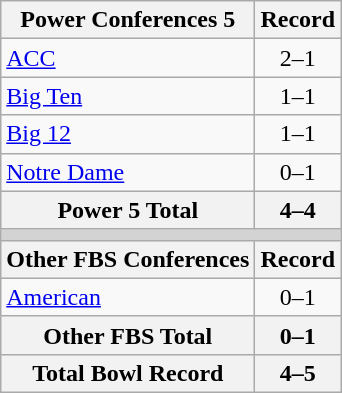<table class="wikitable">
<tr>
<th>Power Conferences 5</th>
<th>Record</th>
</tr>
<tr>
<td><a href='#'>ACC</a></td>
<td align=center>2–1</td>
</tr>
<tr>
<td><a href='#'>Big Ten</a></td>
<td align=center>1–1</td>
</tr>
<tr>
<td><a href='#'>Big 12</a></td>
<td align=center>1–1</td>
</tr>
<tr>
<td><a href='#'>Notre Dame</a></td>
<td align=center>0–1</td>
</tr>
<tr>
<th>Power 5 Total</th>
<th>4–4</th>
</tr>
<tr>
<th colspan="2" style="background:lightgrey;"></th>
</tr>
<tr>
<th>Other FBS Conferences</th>
<th>Record</th>
</tr>
<tr>
<td><a href='#'>American</a></td>
<td align=center>0–1</td>
</tr>
<tr>
<th>Other FBS Total</th>
<th>0–1</th>
</tr>
<tr>
<th>Total Bowl Record</th>
<th>4–5</th>
</tr>
</table>
